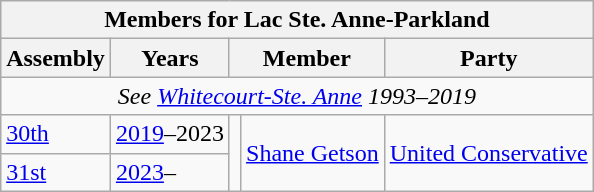<table class="wikitable" align=right>
<tr>
<th colspan=5>Members for Lac Ste. Anne-Parkland</th>
</tr>
<tr>
<th>Assembly</th>
<th>Years</th>
<th colspan="2">Member</th>
<th>Party</th>
</tr>
<tr>
<td align="center" colspan=5><em>See <a href='#'>Whitecourt-Ste. Anne</a> 1993–2019</em></td>
</tr>
<tr>
<td><a href='#'>30th</a></td>
<td><a href='#'>2019</a>–2023</td>
<td rowspan=2 ></td>
<td rowspan=2><a href='#'>Shane Getson</a></td>
<td rowspan=2><a href='#'>United Conservative</a></td>
</tr>
<tr>
<td><a href='#'>31st</a></td>
<td><a href='#'>2023</a>–</td>
</tr>
</table>
